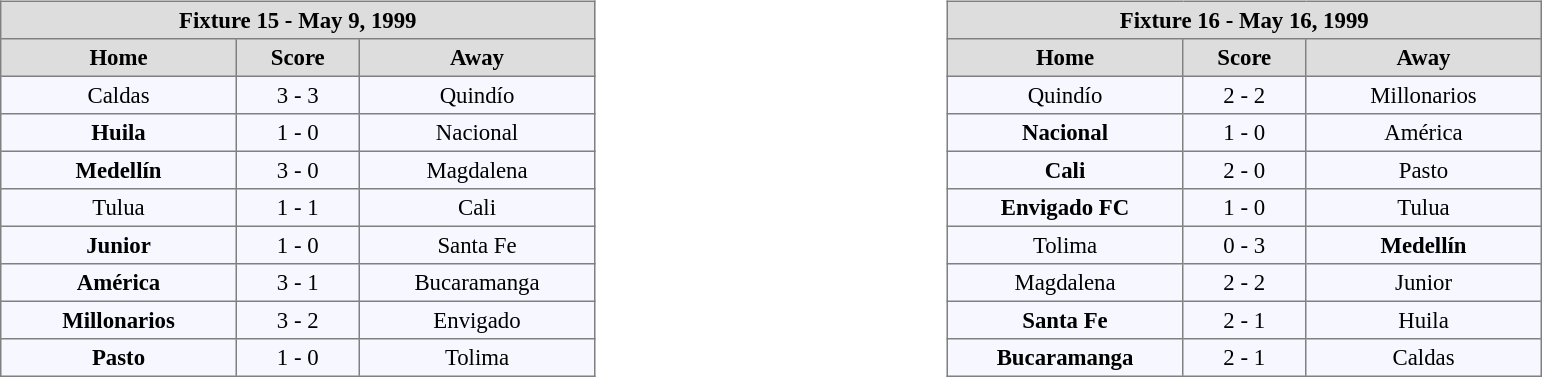<table width=100%>
<tr>
<td valign=top width=50% align=left><br><table align=center bgcolor="#f7f8ff" cellpadding="3" cellspacing="0" border="1" style="font-size: 95%; border: gray solid 1px; border-collapse: collapse;">
<tr align=center bgcolor=#DDDDDD style="color:black;">
<th colspan=3 align=center>Fixture 15 - May 9, 1999</th>
</tr>
<tr align=center bgcolor=#DDDDDD style="color:black;">
<th width="150">Home</th>
<th width="75">Score</th>
<th width="150">Away</th>
</tr>
<tr align=center>
<td>Caldas</td>
<td>3 - 3</td>
<td>Quindío</td>
</tr>
<tr align=center>
<td><strong>Huila</strong></td>
<td>1 - 0</td>
<td>Nacional</td>
</tr>
<tr align=center>
<td><strong>Medellín </strong></td>
<td>3 - 0</td>
<td>Magdalena</td>
</tr>
<tr align=center>
<td>Tulua</td>
<td>1 - 1</td>
<td>Cali</td>
</tr>
<tr align=center>
<td><strong>Junior</strong></td>
<td>1 - 0</td>
<td>Santa Fe</td>
</tr>
<tr align=center>
<td><strong>América </strong></td>
<td>3 - 1</td>
<td>Bucaramanga</td>
</tr>
<tr align=center>
<td><strong>Millonarios </strong></td>
<td>3 - 2</td>
<td>Envigado</td>
</tr>
<tr align=center>
<td><strong>Pasto</strong></td>
<td>1 - 0</td>
<td>Tolima</td>
</tr>
</table>
</td>
<td valign=top width=50% align=left><br><table align=center bgcolor="#f7f8ff" cellpadding="3" cellspacing="0" border="1" style="font-size: 95%; border: gray solid 1px; border-collapse: collapse;">
<tr align=center bgcolor=#DDDDDD style="color:black;">
<th colspan=3 align=center>Fixture 16 - May 16, 1999</th>
</tr>
<tr align=center bgcolor=#DDDDDD style="color:black;">
<th width="150">Home</th>
<th width="75">Score</th>
<th width="150">Away</th>
</tr>
<tr align=center>
<td>Quindío</td>
<td>2 - 2</td>
<td>Millonarios</td>
</tr>
<tr align=center>
<td><strong>Nacional</strong></td>
<td>1 - 0</td>
<td>América</td>
</tr>
<tr align=center>
<td><strong>Cali</strong></td>
<td>2 - 0</td>
<td>Pasto</td>
</tr>
<tr align=center>
<td><strong>Envigado FC </strong></td>
<td>1 - 0</td>
<td>Tulua</td>
</tr>
<tr align=center>
<td>Tolima</td>
<td>0 - 3</td>
<td><strong>Medellín</strong></td>
</tr>
<tr align=center>
<td>Magdalena</td>
<td>2 - 2</td>
<td>Junior</td>
</tr>
<tr align=center>
<td><strong>Santa Fe</strong></td>
<td>2 - 1</td>
<td>Huila</td>
</tr>
<tr align=center>
<td><strong>Bucaramanga </strong></td>
<td>2 - 1</td>
<td>Caldas</td>
</tr>
</table>
</td>
</tr>
</table>
